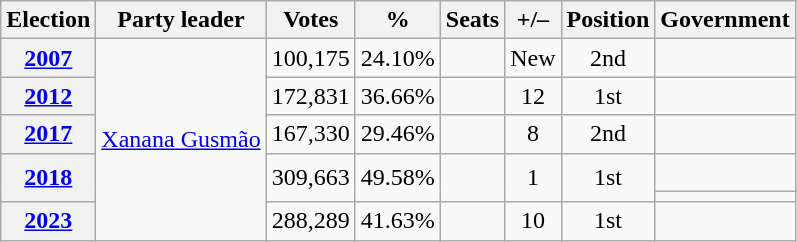<table class=wikitable style=text-align:center>
<tr>
<th><strong>Election</strong></th>
<th>Party leader</th>
<th><strong>Votes</strong></th>
<th><strong>%</strong></th>
<th><strong>Seats</strong></th>
<th><strong>+/–</strong></th>
<th><strong>Position</strong></th>
<th><strong>Government</strong></th>
</tr>
<tr>
<th><a href='#'>2007</a></th>
<td rowspan=6><a href='#'>Xanana Gusmão</a></td>
<td>100,175</td>
<td>24.10%</td>
<td></td>
<td>New</td>
<td> 2nd</td>
<td><br></td>
</tr>
<tr>
<th><a href='#'>2012</a></th>
<td>172,831</td>
<td>36.66%</td>
<td></td>
<td> 12</td>
<td> 1st</td>
<td><br></td>
</tr>
<tr>
<th><a href='#'>2017</a></th>
<td>167,330</td>
<td>29.46%</td>
<td></td>
<td> 8</td>
<td> 2nd</td>
<td></td>
</tr>
<tr>
<th rowspan=2><a href='#'>2018</a></th>
<td rowspan=2>309,663</td>
<td rowspan=2>49.58%</td>
<td rowspan=2></td>
<td rowspan=2> 1</td>
<td rowspan=2> 1st</td>
<td> <br></td>
</tr>
<tr>
<td> </td>
</tr>
<tr>
<th><a href='#'>2023</a></th>
<td>288,289</td>
<td>41.63%</td>
<td></td>
<td> 10</td>
<td> 1st</td>
<td><br></td>
</tr>
</table>
